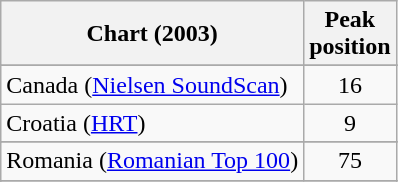<table class="wikitable sortable">
<tr>
<th>Chart (2003)</th>
<th>Peak<br>position</th>
</tr>
<tr>
</tr>
<tr>
</tr>
<tr>
</tr>
<tr>
</tr>
<tr>
</tr>
<tr>
<td>Canada (<a href='#'>Nielsen SoundScan</a>)</td>
<td align="center">16</td>
</tr>
<tr>
<td>Croatia (<a href='#'>HRT</a>)</td>
<td align="center">9</td>
</tr>
<tr>
</tr>
<tr>
</tr>
<tr>
</tr>
<tr>
</tr>
<tr>
</tr>
<tr>
</tr>
<tr>
</tr>
<tr>
</tr>
<tr>
<td>Romania (<a href='#'>Romanian Top 100</a>)</td>
<td align="center">75</td>
</tr>
<tr>
</tr>
<tr>
</tr>
<tr>
</tr>
<tr>
</tr>
<tr>
</tr>
<tr>
</tr>
<tr>
</tr>
<tr>
</tr>
<tr>
</tr>
<tr>
</tr>
<tr>
</tr>
</table>
